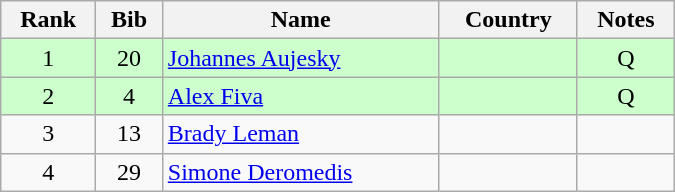<table class="wikitable" style="text-align:center; width:450px">
<tr>
<th>Rank</th>
<th>Bib</th>
<th>Name</th>
<th>Country</th>
<th>Notes</th>
</tr>
<tr bgcolor=ccffcc>
<td>1</td>
<td>20</td>
<td align=left><a href='#'>Johannes Aujesky</a></td>
<td align=left></td>
<td>Q</td>
</tr>
<tr bgcolor=ccffcc>
<td>2</td>
<td>4</td>
<td align=left><a href='#'>Alex Fiva</a></td>
<td align=left></td>
<td>Q</td>
</tr>
<tr>
<td>3</td>
<td>13</td>
<td align=left><a href='#'>Brady Leman</a></td>
<td align=left></td>
<td></td>
</tr>
<tr>
<td>4</td>
<td>29</td>
<td align=left><a href='#'>Simone Deromedis</a></td>
<td align=left></td>
<td></td>
</tr>
</table>
